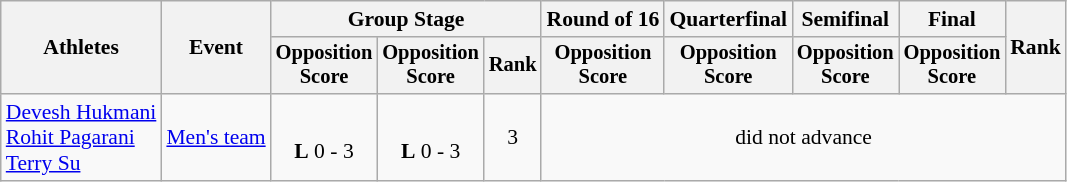<table class="wikitable" style="font-size:90%">
<tr>
<th rowspan=2>Athletes</th>
<th rowspan=2>Event</th>
<th colspan=3>Group Stage</th>
<th>Round of 16</th>
<th>Quarterfinal</th>
<th>Semifinal</th>
<th>Final</th>
<th rowspan=2>Rank</th>
</tr>
<tr style="font-size:95%">
<th>Opposition<br>Score</th>
<th>Opposition<br>Score</th>
<th>Rank</th>
<th>Opposition<br>Score</th>
<th>Opposition<br>Score</th>
<th>Opposition<br>Score</th>
<th>Opposition<br>Score</th>
</tr>
<tr align=center>
<td align=left><a href='#'>Devesh Hukmani</a><br><a href='#'>Rohit Pagarani</a><br><a href='#'>Terry Su</a></td>
<td align=left><a href='#'>Men's team</a></td>
<td><br><strong>L</strong> 0 - 3</td>
<td><br><strong>L</strong> 0 - 3</td>
<td>3</td>
<td colspan=5>did not advance</td>
</tr>
</table>
